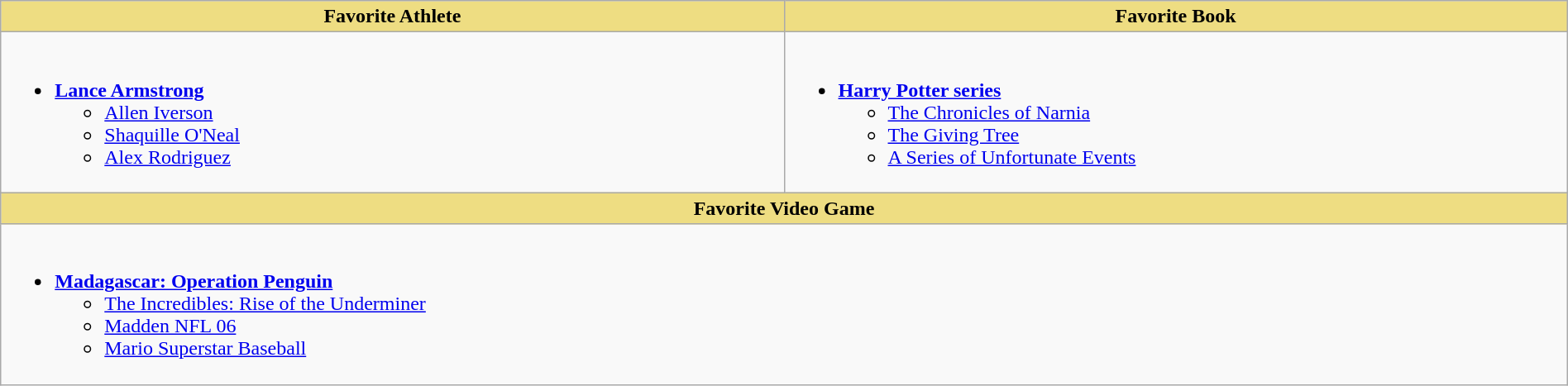<table class="wikitable" style="width:100%">
<tr>
<th style="background:#EEDD82; width:50%">Favorite Athlete</th>
<th style="background:#EEDD82; width:50%">Favorite Book</th>
</tr>
<tr>
<td valign="top"><br><ul><li><strong><a href='#'>Lance Armstrong</a></strong><ul><li><a href='#'>Allen Iverson</a></li><li><a href='#'>Shaquille O'Neal</a></li><li><a href='#'>Alex Rodriguez</a></li></ul></li></ul></td>
<td valign="top"><br><ul><li><strong><a href='#'>Harry Potter series</a></strong><ul><li><a href='#'>The Chronicles of Narnia</a></li><li><a href='#'>The Giving Tree</a></li><li><a href='#'>A Series of Unfortunate Events</a></li></ul></li></ul></td>
</tr>
<tr>
<th style="background:#EEDD82;" colspan="2">Favorite Video Game</th>
</tr>
<tr>
<td colspan="2" valign="top"><br><ul><li><strong><a href='#'>Madagascar: Operation Penguin</a></strong><ul><li><a href='#'>The Incredibles: Rise of the Underminer</a></li><li><a href='#'>Madden NFL 06</a></li><li><a href='#'>Mario Superstar Baseball</a></li></ul></li></ul></td>
</tr>
</table>
